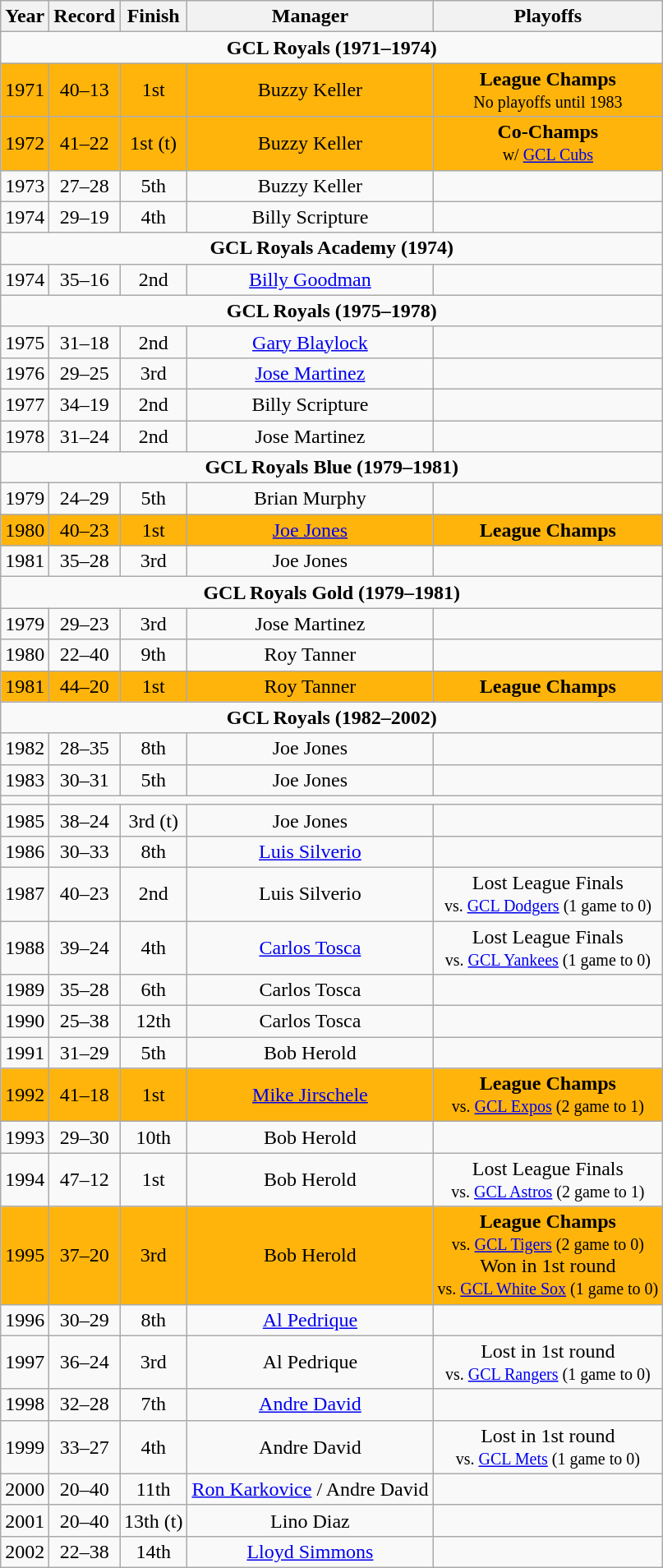<table class="wikitable">
<tr>
<th>Year</th>
<th>Record</th>
<th>Finish</th>
<th>Manager</th>
<th>Playoffs</th>
</tr>
<tr>
<td align=center colspan=6><strong>GCL Royals (1971–1974)</strong></td>
</tr>
<tr align=center bgcolor="#FFB40B">
<td>1971</td>
<td>40–13</td>
<td>1st</td>
<td>Buzzy Keller</td>
<td><strong>League Champs</strong><br><small>No playoffs until 1983</small></td>
</tr>
<tr align=center bgcolor="#FFB40B">
<td>1972</td>
<td>41–22</td>
<td>1st (t)</td>
<td>Buzzy Keller</td>
<td><strong>Co-Champs</strong><br><small>w/ <a href='#'>GCL Cubs</a></small></td>
</tr>
<tr align=center>
<td>1973</td>
<td>27–28</td>
<td>5th</td>
<td>Buzzy Keller</td>
<td></td>
</tr>
<tr align=center>
<td>1974</td>
<td>29–19</td>
<td>4th</td>
<td>Billy Scripture</td>
<td></td>
</tr>
<tr align=center>
<td align=center colspan=6><strong>GCL Royals Academy (1974)</strong></td>
</tr>
<tr align=center>
<td>1974</td>
<td>35–16</td>
<td>2nd</td>
<td><a href='#'>Billy Goodman</a></td>
<td></td>
</tr>
<tr align=center>
<td align=center colspan=6><strong>GCL Royals (1975–1978)</strong></td>
</tr>
<tr align=center>
<td>1975</td>
<td>31–18</td>
<td>2nd</td>
<td><a href='#'>Gary Blaylock</a></td>
<td></td>
</tr>
<tr align=center>
<td>1976</td>
<td>29–25</td>
<td>3rd</td>
<td><a href='#'>Jose Martinez</a></td>
<td></td>
</tr>
<tr align=center>
<td>1977</td>
<td>34–19</td>
<td>2nd</td>
<td>Billy Scripture</td>
<td></td>
</tr>
<tr align=center>
<td>1978</td>
<td>31–24</td>
<td>2nd</td>
<td>Jose Martinez</td>
<td></td>
</tr>
<tr align=center>
<td align=center colspan=6><strong>GCL Royals Blue (1979–1981)</strong></td>
</tr>
<tr align=center>
<td>1979</td>
<td>24–29</td>
<td>5th</td>
<td>Brian Murphy</td>
<td></td>
</tr>
<tr align=center bgcolor="#FFB40B">
<td>1980</td>
<td>40–23</td>
<td>1st</td>
<td><a href='#'>Joe Jones</a></td>
<td><strong>League Champs</strong></td>
</tr>
<tr align=center>
<td>1981</td>
<td>35–28</td>
<td>3rd</td>
<td>Joe Jones</td>
<td></td>
</tr>
<tr align=center>
<td align=center colspan=6><strong>GCL Royals Gold (1979–1981)</strong></td>
</tr>
<tr align=center>
<td>1979</td>
<td>29–23</td>
<td>3rd</td>
<td>Jose Martinez</td>
<td></td>
</tr>
<tr align=center>
<td>1980</td>
<td>22–40</td>
<td>9th</td>
<td>Roy Tanner</td>
<td></td>
</tr>
<tr align=center bgcolor="#FFB40B">
<td>1981</td>
<td>44–20</td>
<td>1st</td>
<td>Roy Tanner</td>
<td><strong>League Champs</strong></td>
</tr>
<tr align=center>
<td align=center colspan=6><strong>GCL Royals (1982–2002)</strong></td>
</tr>
<tr align=center>
<td>1982</td>
<td>28–35</td>
<td>8th</td>
<td>Joe Jones</td>
<td></td>
</tr>
<tr align=center>
<td>1983</td>
<td>30–31</td>
<td>5th</td>
<td>Joe Jones</td>
<td></td>
</tr>
<tr align=center>
<td></td>
</tr>
<tr align=center>
<td>1985</td>
<td>38–24</td>
<td>3rd (t)</td>
<td>Joe Jones</td>
<td></td>
</tr>
<tr align=center>
<td>1986</td>
<td>30–33</td>
<td>8th</td>
<td><a href='#'>Luis Silverio</a></td>
<td></td>
</tr>
<tr align=center>
<td>1987</td>
<td>40–23</td>
<td>2nd</td>
<td>Luis Silverio</td>
<td>Lost League Finals<br><small>vs. <a href='#'>GCL Dodgers</a> (1 game to 0)</small></td>
</tr>
<tr align=center>
<td>1988</td>
<td>39–24</td>
<td>4th</td>
<td><a href='#'>Carlos Tosca</a></td>
<td>Lost League Finals<br><small>vs. <a href='#'>GCL Yankees</a> (1 game to 0)</small></td>
</tr>
<tr align=center>
<td>1989</td>
<td>35–28</td>
<td>6th</td>
<td>Carlos Tosca</td>
<td></td>
</tr>
<tr align=center>
<td>1990</td>
<td>25–38</td>
<td>12th</td>
<td>Carlos Tosca</td>
<td></td>
</tr>
<tr align=center>
<td>1991</td>
<td>31–29</td>
<td>5th</td>
<td>Bob Herold</td>
<td></td>
</tr>
<tr align=center bgcolor="#FFB40B">
<td>1992</td>
<td>41–18</td>
<td>1st</td>
<td><a href='#'>Mike Jirschele</a></td>
<td><strong>League Champs</strong><br><small>vs. <a href='#'>GCL Expos</a> (2 game to 1)</small></td>
</tr>
<tr align=center>
<td>1993</td>
<td>29–30</td>
<td>10th</td>
<td>Bob Herold</td>
<td></td>
</tr>
<tr align=center>
<td>1994</td>
<td>47–12</td>
<td>1st</td>
<td>Bob Herold</td>
<td>Lost League Finals<br><small>vs. <a href='#'>GCL Astros</a> (2 game to 1)</small></td>
</tr>
<tr align=center bgcolor="#FFB40B">
<td>1995</td>
<td>37–20</td>
<td>3rd</td>
<td>Bob Herold</td>
<td><strong>League Champs</strong><br><small>vs. <a href='#'>GCL Tigers</a> (2 game to 0)</small><br>Won in 1st round<br><small>vs. <a href='#'>GCL White Sox</a> (1 game to 0)</small></td>
</tr>
<tr align=center>
<td>1996</td>
<td>30–29</td>
<td>8th</td>
<td><a href='#'>Al Pedrique</a></td>
<td></td>
</tr>
<tr align=center>
<td>1997</td>
<td>36–24</td>
<td>3rd</td>
<td>Al Pedrique</td>
<td>Lost in 1st round<br><small>vs. <a href='#'>GCL Rangers</a> (1 game to 0)</small></td>
</tr>
<tr align=center>
<td>1998</td>
<td>32–28</td>
<td>7th</td>
<td><a href='#'>Andre David</a></td>
<td></td>
</tr>
<tr align=center>
<td>1999</td>
<td>33–27</td>
<td>4th</td>
<td>Andre David</td>
<td>Lost in 1st round<br><small>vs. <a href='#'>GCL Mets</a> (1 game to 0)</small></td>
</tr>
<tr align=center>
<td>2000</td>
<td>20–40</td>
<td>11th</td>
<td><a href='#'>Ron Karkovice</a> / Andre David</td>
<td></td>
</tr>
<tr align=center>
<td>2001</td>
<td>20–40</td>
<td>13th (t)</td>
<td>Lino Diaz</td>
<td></td>
</tr>
<tr align=center>
<td>2002</td>
<td>22–38</td>
<td>14th</td>
<td><a href='#'>Lloyd Simmons</a></td>
<td></td>
</tr>
</table>
